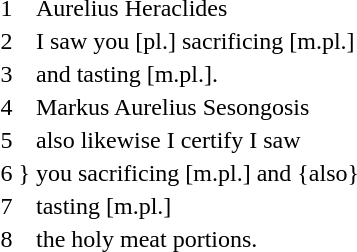<table>
<tr>
<td>1</td>
<td></td>
<td>Aurelius Heraclides</td>
</tr>
<tr>
<td>2</td>
<td></td>
<td>I saw you [pl.] sacrificing [m.pl.]</td>
</tr>
<tr>
<td>3</td>
<td></td>
<td>and tasting [m.pl.].</td>
</tr>
<tr>
<td>4</td>
<td></td>
<td>Markus Aurelius Sesongosis</td>
</tr>
<tr>
<td>5</td>
<td></td>
<td>also likewise I certify I saw</td>
</tr>
<tr>
<td>6</td>
<td>}</td>
<td>you sacrificing [m.pl.] and {also}</td>
</tr>
<tr>
<td>7</td>
<td></td>
<td>tasting [m.pl.]</td>
</tr>
<tr>
<td>8</td>
<td></td>
<td>the holy meat portions.</td>
</tr>
<tr>
</tr>
</table>
